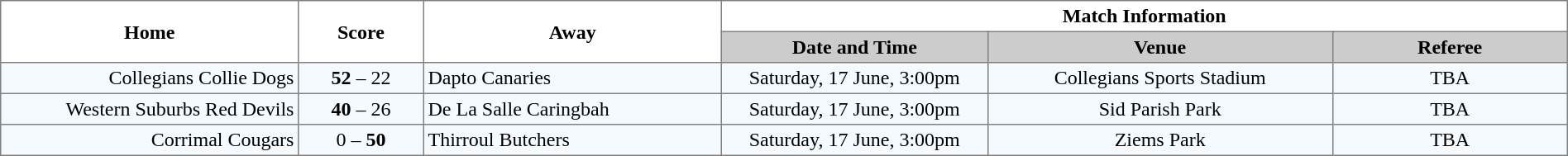<table width="100%" cellspacing="0" cellpadding="3" border="1" style="border-collapse:collapse;  text-align:center;">
<tr>
<th rowspan="2" width="19%">Home</th>
<th rowspan="2" width="8%">Score</th>
<th rowspan="2" width="19%">Away</th>
<th colspan="3">Match Information</th>
</tr>
<tr style="background:#CCCCCC">
<th width="17%">Date and Time</th>
<th width="22%">Venue</th>
<th width="50%">Referee</th>
</tr>
<tr style="text-align:center; background:#f5faff;">
<td align="right">Collegians Collie Dogs </td>
<td><strong>52</strong> – 22</td>
<td align="left"> Dapto Canaries</td>
<td>Saturday, 17 June, 3:00pm</td>
<td>Collegians Sports Stadium</td>
<td>TBA</td>
</tr>
<tr style="text-align:center; background:#f5faff;">
<td align="right">Western Suburbs Red Devils </td>
<td><strong>40</strong> – 26</td>
<td align="left"> De La Salle Caringbah</td>
<td>Saturday, 17 June, 3:00pm</td>
<td>Sid Parish Park</td>
<td>TBA</td>
</tr>
<tr style="text-align:center; background:#f5faff;">
<td align="right">Corrimal Cougars </td>
<td>0 – <strong>50</strong></td>
<td align="left"> Thirroul Butchers</td>
<td>Saturday, 17 June, 3:00pm</td>
<td>Ziems Park</td>
<td>TBA</td>
</tr>
</table>
